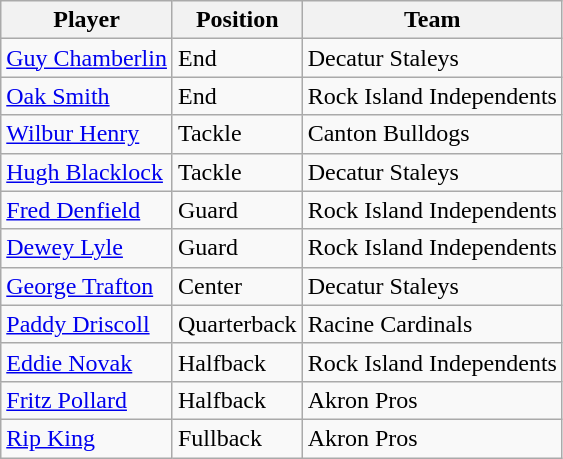<table class="wikitable">
<tr>
<th>Player</th>
<th>Position</th>
<th>Team</th>
</tr>
<tr>
<td><a href='#'>Guy Chamberlin</a></td>
<td>End</td>
<td>Decatur Staleys</td>
</tr>
<tr>
<td><a href='#'>Oak Smith</a></td>
<td>End</td>
<td>Rock Island Independents</td>
</tr>
<tr>
<td><a href='#'>Wilbur Henry</a></td>
<td>Tackle</td>
<td>Canton Bulldogs</td>
</tr>
<tr>
<td><a href='#'>Hugh Blacklock</a></td>
<td>Tackle</td>
<td>Decatur Staleys</td>
</tr>
<tr>
<td><a href='#'>Fred Denfield</a></td>
<td>Guard</td>
<td>Rock Island Independents</td>
</tr>
<tr>
<td><a href='#'>Dewey Lyle</a></td>
<td>Guard</td>
<td>Rock Island Independents</td>
</tr>
<tr>
<td><a href='#'>George Trafton</a></td>
<td>Center</td>
<td>Decatur Staleys</td>
</tr>
<tr>
<td><a href='#'>Paddy Driscoll</a></td>
<td>Quarterback</td>
<td>Racine Cardinals</td>
</tr>
<tr>
<td><a href='#'>Eddie Novak</a></td>
<td>Halfback</td>
<td>Rock Island Independents</td>
</tr>
<tr>
<td><a href='#'>Fritz Pollard</a></td>
<td>Halfback</td>
<td>Akron Pros</td>
</tr>
<tr>
<td><a href='#'>Rip King</a></td>
<td>Fullback</td>
<td>Akron Pros</td>
</tr>
</table>
